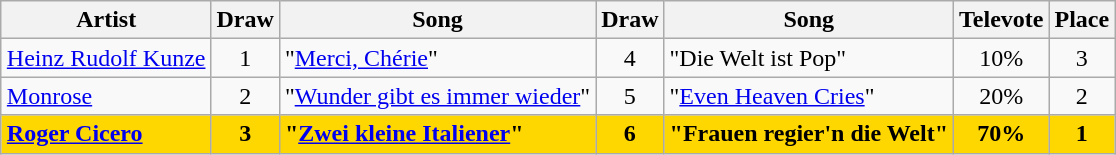<table class="sortable wikitable" style="margin: 1em auto 1em auto; text-align:center;">
<tr>
<th>Artist</th>
<th>Draw</th>
<th>Song </th>
<th>Draw</th>
<th>Song</th>
<th>Televote</th>
<th>Place</th>
</tr>
<tr>
<td align="left"><a href='#'>Heinz Rudolf Kunze</a></td>
<td>1</td>
<td align="left">"<a href='#'>Merci, Chérie</a>" </td>
<td>4</td>
<td align="left">"Die Welt ist Pop"</td>
<td>10%</td>
<td>3</td>
</tr>
<tr>
<td align="left"><a href='#'>Monrose</a></td>
<td>2</td>
<td align="left">"<a href='#'>Wunder gibt es immer wieder</a>" </td>
<td>5</td>
<td align="left">"<a href='#'>Even Heaven Cries</a>"</td>
<td>20%</td>
<td>2</td>
</tr>
<tr style="font-weight:bold; background:gold;">
<td align="left"><a href='#'>Roger Cicero</a></td>
<td>3</td>
<td align="left">"<a href='#'>Zwei kleine Italiener</a>" </td>
<td>6</td>
<td align="left">"Frauen regier'n die Welt"</td>
<td>70%</td>
<td>1</td>
</tr>
</table>
